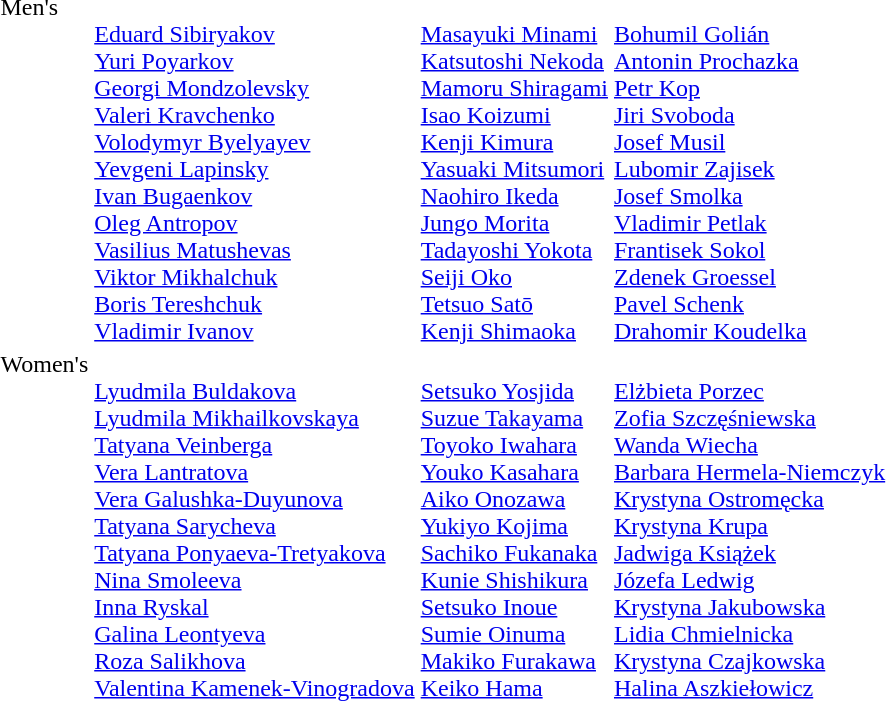<table>
<tr valign="top">
<td>Men's<br></td>
<td valign=top><br><a href='#'>Eduard Sibiryakov</a><br><a href='#'>Yuri Poyarkov</a><br><a href='#'>Georgi Mondzolevsky</a><br><a href='#'>Valeri Kravchenko</a><br><a href='#'>Volodymyr Byelyayev</a><br><a href='#'>Yevgeni Lapinsky</a><br><a href='#'>Ivan Bugaenkov</a><br><a href='#'>Oleg Antropov</a><br><a href='#'>Vasilius Matushevas</a><br><a href='#'>Viktor Mikhalchuk</a><br><a href='#'>Boris Tereshchuk</a><br><a href='#'>Vladimir Ivanov</a></td>
<td valign=top><br><a href='#'>Masayuki Minami</a><br><a href='#'>Katsutoshi Nekoda</a><br><a href='#'>Mamoru Shiragami</a><br><a href='#'>Isao Koizumi</a><br><a href='#'>Kenji Kimura</a><br><a href='#'>Yasuaki Mitsumori</a><br><a href='#'>Naohiro Ikeda</a><br><a href='#'>Jungo Morita</a><br><a href='#'>Tadayoshi Yokota</a><br><a href='#'>Seiji Oko</a><br><a href='#'>Tetsuo Satō</a><br><a href='#'>Kenji Shimaoka</a></td>
<td valign=top><br><a href='#'>Bohumil Golián</a><br><a href='#'>Antonin Prochazka</a><br><a href='#'>Petr Kop</a><br><a href='#'>Jiri Svoboda</a><br><a href='#'>Josef Musil</a><br><a href='#'>Lubomir Zajisek</a><br><a href='#'>Josef Smolka</a><br><a href='#'>Vladimir Petlak</a><br><a href='#'>Frantisek Sokol</a><br><a href='#'>Zdenek Groessel</a><br><a href='#'>Pavel Schenk</a><br><a href='#'>Drahomir Koudelka</a></td>
</tr>
<tr valign="top">
<td>Women's<br></td>
<td valign=top><br><a href='#'>Lyudmila Buldakova</a><br><a href='#'>Lyudmila Mikhailkovskaya</a><br><a href='#'>Tatyana Veinberga</a><br><a href='#'>Vera Lantratova</a><br><a href='#'>Vera Galushka-Duyunova</a><br><a href='#'>Tatyana Sarycheva</a><br><a href='#'>Tatyana Ponyaeva-Tretyakova</a><br><a href='#'>Nina Smoleeva</a><br><a href='#'>Inna Ryskal</a><br><a href='#'>Galina Leontyeva</a><br><a href='#'>Roza Salikhova</a><br><a href='#'>Valentina Kamenek-Vinogradova</a></td>
<td valign=top><br><a href='#'>Setsuko Yosjida</a><br><a href='#'>Suzue Takayama</a><br><a href='#'>Toyoko Iwahara</a><br><a href='#'>Youko Kasahara</a><br><a href='#'>Aiko Onozawa</a><br><a href='#'>Yukiyo Kojima</a><br><a href='#'>Sachiko Fukanaka</a><br><a href='#'>Kunie Shishikura</a><br><a href='#'>Setsuko Inoue</a><br><a href='#'>Sumie Oinuma</a><br><a href='#'>Makiko Furakawa</a><br><a href='#'>Keiko Hama</a></td>
<td valign=top><br><a href='#'>Elżbieta Porzec</a><br><a href='#'>Zofia Szczęśniewska</a><br> <a href='#'>Wanda Wiecha</a><br><a href='#'>Barbara Hermela-Niemczyk</a><br><a href='#'>Krystyna Ostromęcka</a><br><a href='#'>Krystyna Krupa</a><br><a href='#'>Jadwiga Książek</a><br><a href='#'>Józefa Ledwig</a><br><a href='#'>Krystyna Jakubowska</a><br><a href='#'>Lidia Chmielnicka</a><br><a href='#'>Krystyna Czajkowska</a><br><a href='#'>Halina Aszkiełowicz</a></td>
</tr>
</table>
